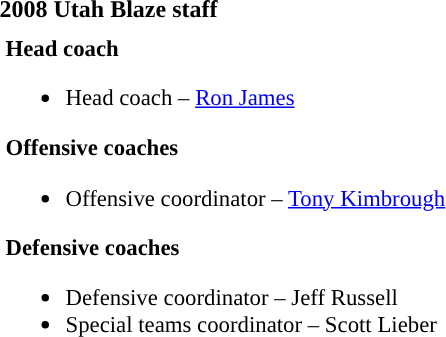<table class="toccolours" style="text-align: left;">
<tr>
<th colspan="7"><strong>2008 Utah Blaze staff</strong></th>
</tr>
<tr>
<td colspan=7 align="right"></td>
</tr>
<tr>
<td valign="top"></td>
<td style="font-size: 95%;" valign="top"><strong>Head coach</strong><br><ul><li>Head coach – <a href='#'>Ron James</a></li></ul><strong>Offensive coaches</strong><ul><li>Offensive coordinator – <a href='#'>Tony Kimbrough</a></li></ul><strong>Defensive coaches</strong><ul><li>Defensive coordinator – Jeff Russell</li><li>Special teams coordinator – Scott Lieber</li></ul></td>
</tr>
</table>
